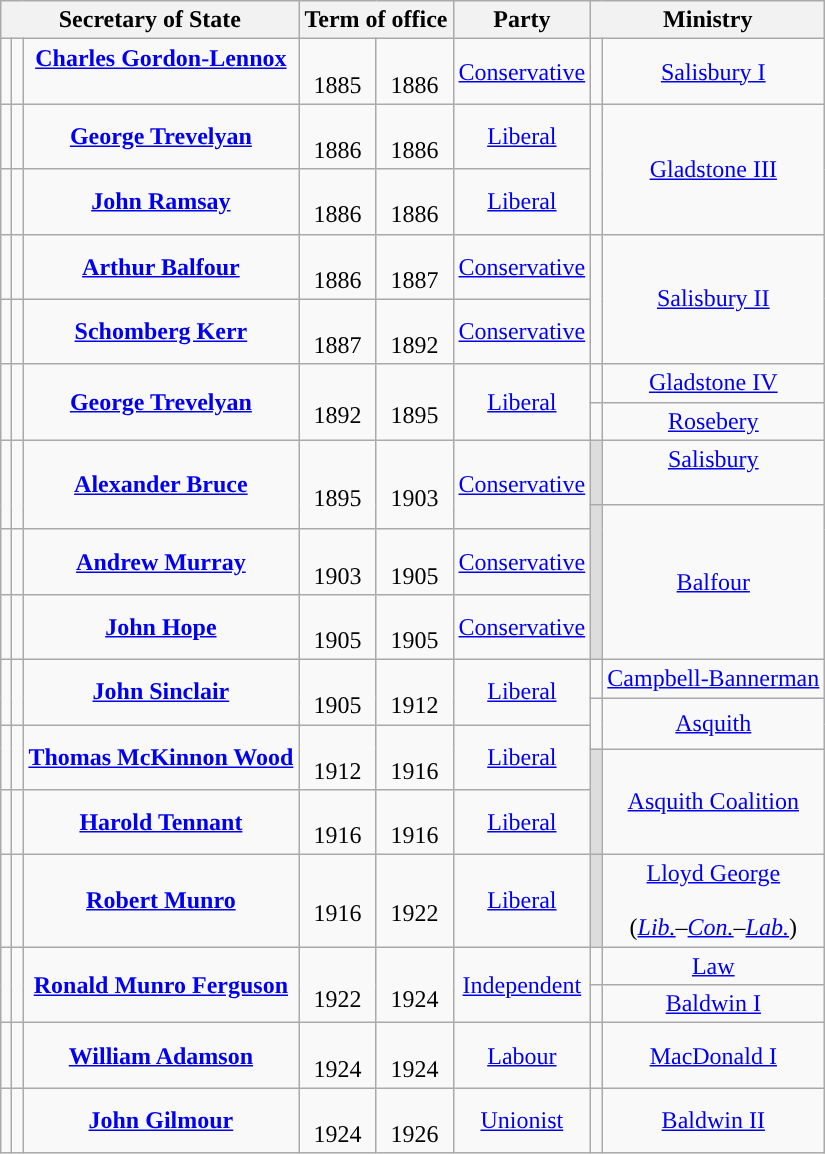<table class="wikitable" style="text-align:center">
<tr>
<th colspan=3>Secretary of State</th>
<th colspan=2>Term of office</th>
<th>Party</th>
<th colspan=2>Ministry</th>
</tr>
<tr style="height:1em">
<td style="background-color:"></td>
<td></td>
<td><a href='#'><strong>Charles Gordon-Lennox</strong><br></a><br></td>
<td><br>1885</td>
<td><br>1886</td>
<td><a href='#'>Conservative</a></td>
<td style="background-color:"></td>
<td><a href='#'>Salisbury I</a></td>
</tr>
<tr style="height:1em">
<td style="background-color:"></td>
<td></td>
<td><a href='#'><strong>George Trevelyan</strong></a><br></td>
<td><br>1886</td>
<td><br>1886</td>
<td><a href='#'>Liberal</a></td>
<td rowspan=2 style="background-color:"></td>
<td rowspan=2><a href='#'>Gladstone III</a></td>
</tr>
<tr style="height:1em">
<td style="background-color:"></td>
<td></td>
<td><a href='#'><strong>John Ramsay</strong><br></a></td>
<td><br>1886</td>
<td><br>1886</td>
<td><a href='#'>Liberal</a></td>
</tr>
<tr style="height:1em">
<td style="background-color:"></td>
<td></td>
<td><strong><a href='#'>Arthur Balfour</a></strong><br></td>
<td><br>1886</td>
<td><br>1887</td>
<td><a href='#'>Conservative</a></td>
<td rowspan=2 style="background-color:"></td>
<td rowspan=2><a href='#'>Salisbury II</a></td>
</tr>
<tr style="height:1em">
<td style="background-color:"></td>
<td></td>
<td><a href='#'><strong>Schomberg Kerr</strong><br></a></td>
<td><br>1887</td>
<td><br>1892</td>
<td><a href='#'>Conservative</a></td>
</tr>
<tr style="height:1em">
<td rowspan=2 style="background-color:"></td>
<td rowspan=2></td>
<td rowspan=2><a href='#'><strong>George Trevelyan</strong></a><br></td>
<td rowspan=2><br>1892</td>
<td rowspan=2><br>1895</td>
<td rowspan=2><a href='#'>Liberal</a></td>
<td style="background-color:"></td>
<td><a href='#'>Gladstone IV</a></td>
</tr>
<tr style="height:1em">
<td style="background-color:"></td>
<td><a href='#'>Rosebery</a></td>
</tr>
<tr style="height:1em">
<td rowspan=2 style="background-color:"></td>
<td rowspan=2></td>
<td rowspan=2><a href='#'><strong>Alexander Bruce</strong><br></a></td>
<td rowspan=2><br>1895</td>
<td rowspan=2><br>1903<br></td>
<td rowspan=2><a href='#'>Conservative</a></td>
<td style="background-color:#ddd"></td>
<td><a href='#'>Salisbury<br></a><br></td>
</tr>
<tr style="height:1em">
<td rowspan=3 style="background-color:#ddd"></td>
<td rowspan=3><a href='#'>Balfour</a><br></td>
</tr>
<tr style="height:1em">
<td style="background-color:"></td>
<td></td>
<td><a href='#'><strong>Andrew Murray</strong></a><br></td>
<td><br>1903</td>
<td><br>1905</td>
<td><a href='#'>Conservative</a></td>
</tr>
<tr style="height:1em">
<td style="background-color:"></td>
<td></td>
<td><a href='#'><strong>John Hope</strong><br></a></td>
<td><br>1905</td>
<td><br>1905</td>
<td><a href='#'>Conservative</a></td>
</tr>
<tr style="height:1em">
<td rowspan=2 style="background-color:"></td>
<td rowspan=2></td>
<td rowspan=2><a href='#'><strong>John Sinclair</strong><br></a></td>
<td rowspan=2><br>1905</td>
<td rowspan=2><br>1912</td>
<td rowspan=2><a href='#'>Liberal</a></td>
<td style="background-color:"></td>
<td><a href='#'>Campbell-Bannerman</a></td>
</tr>
<tr style="height:1em">
<td rowspan=2 style="background-color:"></td>
<td rowspan=2 ><a href='#'>Asquith<br></a></td>
</tr>
<tr style="height:1em">
<td rowspan=2 style="background-color:"></td>
<td rowspan=2></td>
<td rowspan=2><strong><a href='#'>Thomas McKinnon Wood</a></strong><br></td>
<td rowspan=2><br>1912</td>
<td rowspan=2><br>1916</td>
<td rowspan=2><a href='#'>Liberal</a></td>
</tr>
<tr style="height:1em">
<td rowspan=2  style="background-color:#ddd"></td>
<td rowspan=2><a href='#'>Asquith Coalition</a><br></td>
</tr>
<tr style="height:1em">
<td style="background-color:"></td>
<td></td>
<td><strong><a href='#'>Harold Tennant</a></strong><br></td>
<td><br>1916</td>
<td><br>1916</td>
<td><a href='#'>Liberal</a></td>
</tr>
<tr style="height:1em">
<td style="background-color:"></td>
<td></td>
<td><a href='#'><strong>Robert Munro</strong></a><br> </td>
<td><br>1916</td>
<td><br>1922</td>
<td><a href='#'>Liberal</a></td>
<td style="background-color:#ddd"></td>
<td><a href='#'>Lloyd George<br></a><br>(<em><a href='#'>Lib.</a>–<a href='#'>Con.</a>–<a href='#'>Lab.</a></em>)</td>
</tr>
<tr style="height:1em">
<td rowspan=2 style="background-color:"></td>
<td rowspan=2></td>
<td rowspan=2><a href='#'><strong>Ronald Munro Ferguson</strong><br></a></td>
<td rowspan=2><br>1922</td>
<td rowspan=2><br>1924</td>
<td rowspan=2><a href='#'>Independent</a></td>
<td style="background-color:"></td>
<td><a href='#'>Law</a></td>
</tr>
<tr style="height:1em">
<td style="background-color:"></td>
<td><a href='#'>Baldwin I</a></td>
</tr>
<tr style="height:1em">
<td style="background-color:"></td>
<td></td>
<td><strong><a href='#'>William Adamson</a></strong><br></td>
<td><br>1924</td>
<td><br>1924</td>
<td><a href='#'>Labour</a></td>
<td style="background-color:"></td>
<td><a href='#'>MacDonald I</a></td>
</tr>
<tr style="height:1em">
<td style="background-color:"></td>
<td></td>
<td><a href='#'><strong>John Gilmour</strong></a><br></td>
<td><br>1924</td>
<td><br>1926</td>
<td><a href='#'>Unionist</a></td>
<td style="background-color:"></td>
<td><a href='#'>Baldwin II</a></td>
</tr>
</table>
